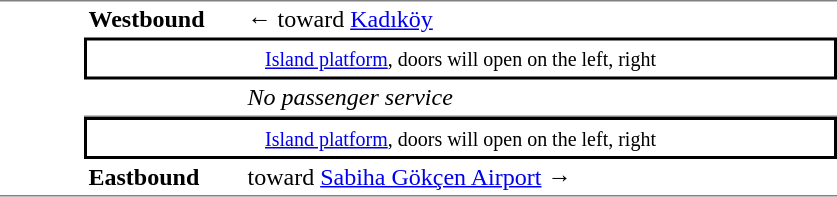<table cellspacing="0" cellpadding="3">
<tr>
<td style="border-bottom:solid 1px gray;border-top:solid 1px gray;vertical-align:top;" width=50 rowspan=5></td>
<td style="border-top:solid 1px gray;" width=100><strong>Westbound</strong></td>
<td style="border-top:solid 1px gray;" width=390>←  toward <a href='#'>Kadıköy</a></td>
</tr>
<tr>
<td style="border-top:solid 2px black;border-right:solid 2px black;border-left:solid 2px black;border-bottom:solid 2px black;text-align:center;" colspan=2><small><a href='#'>Island platform</a>, doors will open on the left, right </small></td>
</tr>
<tr>
<td style="border-bottom:solid 1px gray;"></td>
<td style="border-bottom:solid 1px gray;"><em>No passenger service</em></td>
</tr>
<tr>
<td style="border-top:solid 2px black;border-right:solid 2px black;border-left:solid 2px black;border-bottom:solid 2px black;text-align:center;" colspan=2><small><a href='#'>Island platform</a>, doors will open on the left, right </small></td>
</tr>
<tr>
<td style="border-bottom:solid 1px gray;"><strong>Eastbound</strong></td>
<td style="border-bottom:solid 1px gray;"> toward <a href='#'>Sabiha Gökçen Airport</a> →</td>
</tr>
</table>
